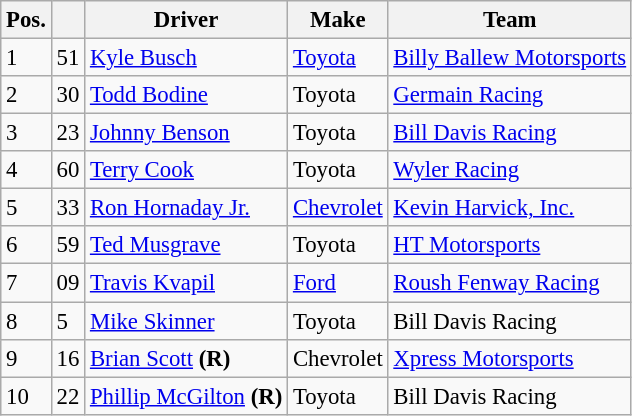<table class="wikitable" style="font-size: 95%;">
<tr>
<th>Pos.</th>
<th></th>
<th>Driver</th>
<th>Make</th>
<th>Team</th>
</tr>
<tr>
<td>1</td>
<td>51</td>
<td><a href='#'>Kyle Busch</a></td>
<td><a href='#'>Toyota</a></td>
<td><a href='#'>Billy Ballew Motorsports</a></td>
</tr>
<tr>
<td>2</td>
<td>30</td>
<td><a href='#'>Todd Bodine</a></td>
<td>Toyota</td>
<td><a href='#'>Germain Racing</a></td>
</tr>
<tr>
<td>3</td>
<td>23</td>
<td><a href='#'>Johnny Benson</a></td>
<td>Toyota</td>
<td><a href='#'>Bill Davis Racing</a></td>
</tr>
<tr>
<td>4</td>
<td>60</td>
<td><a href='#'>Terry Cook</a></td>
<td>Toyota</td>
<td><a href='#'>Wyler Racing</a></td>
</tr>
<tr>
<td>5</td>
<td>33</td>
<td><a href='#'>Ron Hornaday Jr.</a></td>
<td><a href='#'>Chevrolet</a></td>
<td><a href='#'>Kevin Harvick, Inc.</a></td>
</tr>
<tr>
<td>6</td>
<td>59</td>
<td><a href='#'>Ted Musgrave</a></td>
<td>Toyota</td>
<td><a href='#'>HT Motorsports</a></td>
</tr>
<tr>
<td>7</td>
<td>09</td>
<td><a href='#'>Travis Kvapil</a></td>
<td><a href='#'>Ford</a></td>
<td><a href='#'>Roush Fenway Racing</a></td>
</tr>
<tr>
<td>8</td>
<td>5</td>
<td><a href='#'>Mike Skinner</a></td>
<td>Toyota</td>
<td>Bill Davis Racing</td>
</tr>
<tr>
<td>9</td>
<td>16</td>
<td><a href='#'>Brian Scott</a> <strong>(R)</strong></td>
<td>Chevrolet</td>
<td><a href='#'>Xpress Motorsports</a></td>
</tr>
<tr>
<td>10</td>
<td>22</td>
<td><a href='#'>Phillip McGilton</a> <strong>(R)</strong></td>
<td>Toyota</td>
<td>Bill Davis Racing</td>
</tr>
</table>
